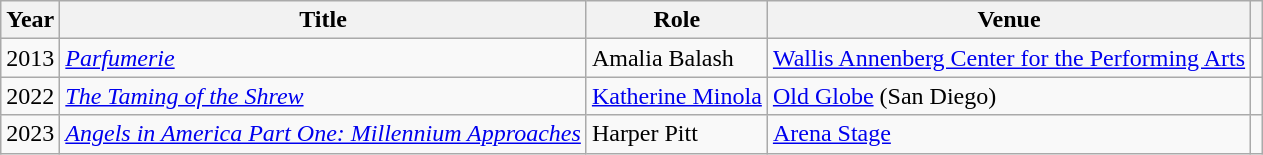<table class="wikitable sortable">
<tr>
<th>Year</th>
<th>Title</th>
<th>Role</th>
<th>Venue</th>
<th class="unsortable"></th>
</tr>
<tr>
<td>2013</td>
<td><em><a href='#'>Parfumerie</a></em></td>
<td>Amalia Balash</td>
<td><a href='#'>Wallis Annenberg Center for the Performing Arts</a></td>
<td></td>
</tr>
<tr>
<td>2022</td>
<td><em><a href='#'>The Taming of the Shrew</a></em></td>
<td><a href='#'>Katherine Minola</a></td>
<td><a href='#'>Old Globe</a> (San Diego)</td>
<td></td>
</tr>
<tr>
<td>2023</td>
<td><em><a href='#'>Angels in America Part One: Millennium Approaches</a></em></td>
<td>Harper Pitt</td>
<td><a href='#'>Arena Stage</a></td>
<td></td>
</tr>
</table>
